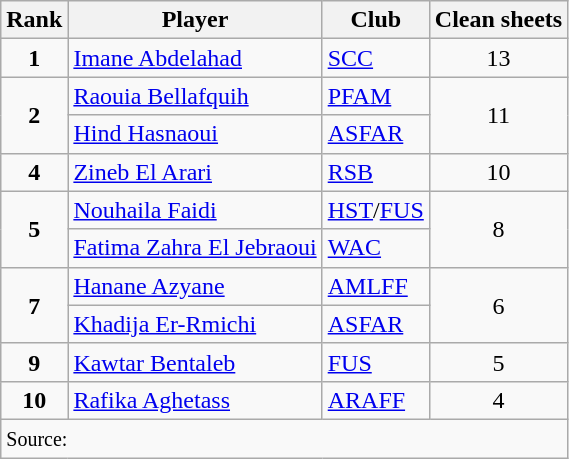<table class="wikitable" style="text-align:center">
<tr>
<th>Rank</th>
<th>Player</th>
<th>Club</th>
<th>Clean sheets</th>
</tr>
<tr>
<td rowspan="1"><strong>1</strong></td>
<td align="left"> <a href='#'>Imane Abdelahad</a></td>
<td align="left"><a href='#'>SCC</a></td>
<td rowspan="1">13</td>
</tr>
<tr>
<td rowspan="2"><strong>2</strong></td>
<td align="left"> <a href='#'>Raouia Bellafquih</a></td>
<td align="left"><a href='#'>PFAM</a></td>
<td rowspan="2">11</td>
</tr>
<tr>
<td align="left"> <a href='#'>Hind Hasnaoui</a></td>
<td align="left"><a href='#'>ASFAR</a></td>
</tr>
<tr>
<td rowspan="1"><strong>4</strong></td>
<td align="left"> <a href='#'>Zineb El Arari</a></td>
<td align="left"><a href='#'>RSB</a></td>
<td rowspan="1">10</td>
</tr>
<tr>
<td rowspan="2"><strong>5</strong></td>
<td align="left"> <a href='#'>Nouhaila Faidi</a></td>
<td align="left"><a href='#'>HST</a>/<a href='#'>FUS</a></td>
<td rowspan="2">8</td>
</tr>
<tr>
<td align="left"> <a href='#'>Fatima Zahra El Jebraoui</a></td>
<td align="left"><a href='#'>WAC</a></td>
</tr>
<tr>
<td rowspan="2"><strong>7</strong></td>
<td align="left"> <a href='#'>Hanane Azyane</a></td>
<td align="left"><a href='#'>AMLFF</a></td>
<td rowspan="2">6</td>
</tr>
<tr>
<td align="left"> <a href='#'>Khadija Er-Rmichi</a></td>
<td align="left"><a href='#'>ASFAR</a></td>
</tr>
<tr>
<td rowspan="1"><strong>9</strong></td>
<td align="left"> <a href='#'>Kawtar Bentaleb</a></td>
<td align="left"><a href='#'>FUS</a></td>
<td rowspan="1">5</td>
</tr>
<tr>
<td rowspan="1"><strong>10</strong></td>
<td align="left"> <a href='#'>Rafika Aghetass</a></td>
<td align="left"><a href='#'>ARAFF</a></td>
<td rowspan="1">4</td>
</tr>
<tr>
<td colspan="2" style="border: none; background: none; text-align: left;"><small>Source: </small></td>
</tr>
</table>
